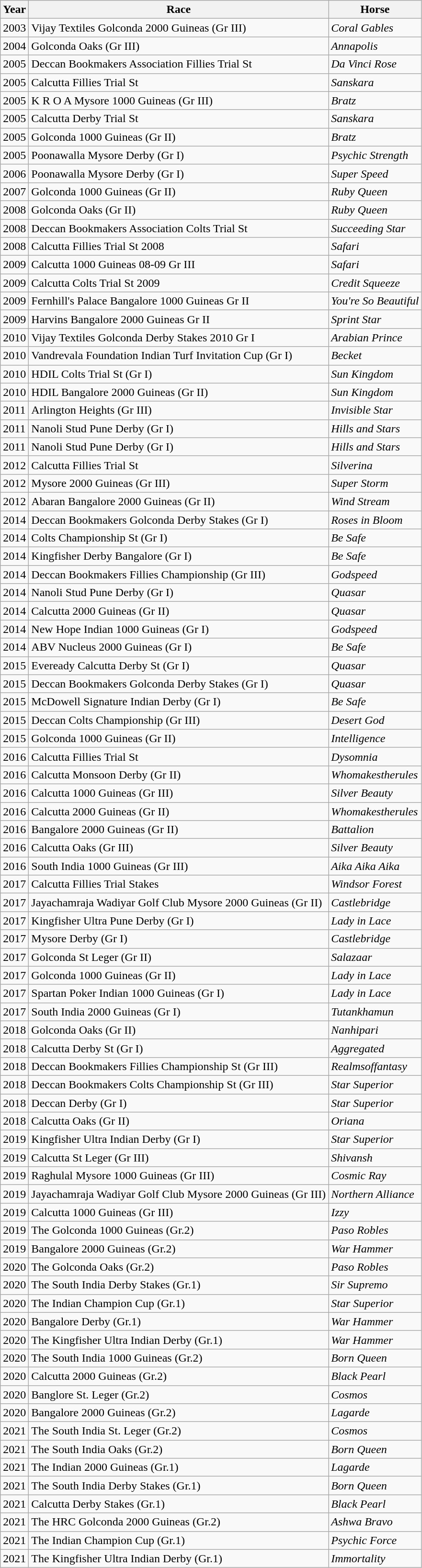<table class="wikitable">
<tr>
<th>Year</th>
<th>Race</th>
<th>Horse</th>
</tr>
<tr>
<td>2003</td>
<td>Vijay Textiles Golconda 2000 Guineas (Gr III)</td>
<td><em>Coral Gables</em></td>
</tr>
<tr>
<td>2004</td>
<td>Golconda Oaks (Gr III)</td>
<td><em>Annapolis</em></td>
</tr>
<tr>
<td>2005</td>
<td>Deccan Bookmakers Association Fillies Trial St</td>
<td><em>Da Vinci Rose</em></td>
</tr>
<tr>
<td>2005</td>
<td>Calcutta Fillies Trial St</td>
<td><em>Sanskara</em></td>
</tr>
<tr>
<td>2005</td>
<td>K R O A Mysore 1000 Guineas (Gr III)</td>
<td><em>Bratz</em></td>
</tr>
<tr>
<td>2005</td>
<td>Calcutta Derby Trial St</td>
<td><em>Sanskara</em></td>
</tr>
<tr>
<td>2005</td>
<td>Golconda 1000 Guineas (Gr II)</td>
<td><em>Bratz</em></td>
</tr>
<tr>
<td>2005</td>
<td>Poonawalla Mysore Derby (Gr I)</td>
<td><em>Psychic Strength</em></td>
</tr>
<tr>
<td>2006</td>
<td>Poonawalla Mysore Derby (Gr I)</td>
<td><em>Super Speed</em></td>
</tr>
<tr>
<td>2007</td>
<td>Golconda 1000 Guineas (Gr II)</td>
<td><em>Ruby Queen</em></td>
</tr>
<tr>
<td>2008</td>
<td>Golconda Oaks (Gr II)</td>
<td><em>Ruby Queen</em></td>
</tr>
<tr>
<td>2008</td>
<td>Deccan Bookmakers Association Colts Trial St</td>
<td><em>Succeeding Star</em></td>
</tr>
<tr>
<td>2008</td>
<td>Calcutta Fillies Trial St 2008</td>
<td><em>Safari</em></td>
</tr>
<tr>
<td>2009</td>
<td>Calcutta 1000 Guineas 08-09 Gr III</td>
<td><em>Safari</em></td>
</tr>
<tr>
<td>2009</td>
<td>Calcutta Colts Trial St 2009</td>
<td><em>Credit Squeeze</em></td>
</tr>
<tr>
<td>2009</td>
<td>Fernhill's Palace Bangalore 1000 Guineas Gr II</td>
<td><em>You're So Beautiful</em></td>
</tr>
<tr>
<td>2009</td>
<td>Harvins Bangalore 2000 Guineas Gr II</td>
<td><em>Sprint Star</em></td>
</tr>
<tr>
<td>2010</td>
<td>Vijay Textiles Golconda Derby Stakes 2010 Gr I</td>
<td><em>Arabian Prince</em></td>
</tr>
<tr>
<td>2010</td>
<td>Vandrevala Foundation Indian Turf Invitation Cup (Gr I)</td>
<td><em>Becket</em></td>
</tr>
<tr>
<td>2010</td>
<td>HDIL Colts Trial St (Gr I)</td>
<td><em>Sun Kingdom</em></td>
</tr>
<tr>
<td>2010</td>
<td>HDIL Bangalore 2000 Guineas (Gr II)</td>
<td><em>Sun Kingdom</em></td>
</tr>
<tr>
<td>2011</td>
<td>Arlington Heights (Gr III)</td>
<td><em>Invisible Star</em></td>
</tr>
<tr>
<td>2011</td>
<td>Nanoli Stud Pune Derby (Gr I)</td>
<td><em>Hills and Stars</em></td>
</tr>
<tr>
<td>2011</td>
<td>Nanoli Stud Pune Derby (Gr I)</td>
<td><em>Hills and Stars</em></td>
</tr>
<tr>
<td>2012</td>
<td>Calcutta Fillies Trial St</td>
<td><em>Silverina</em></td>
</tr>
<tr>
<td>2012</td>
<td>Mysore 2000 Guineas (Gr III)</td>
<td><em>Super Storm</em></td>
</tr>
<tr>
<td>2012</td>
<td>Abaran Bangalore 2000 Guineas (Gr II)</td>
<td><em>Wind Stream</em></td>
</tr>
<tr>
<td>2014</td>
<td>Deccan Bookmakers Golconda Derby Stakes (Gr I)</td>
<td><em>Roses in Bloom</em></td>
</tr>
<tr>
<td>2014</td>
<td>Colts Championship St (Gr I)</td>
<td><em>Be Safe</em></td>
</tr>
<tr>
<td>2014</td>
<td>Kingfisher Derby Bangalore (Gr I)</td>
<td><em>Be Safe</em></td>
</tr>
<tr>
<td>2014</td>
<td>Deccan Bookmakers Fillies Championship (Gr III)</td>
<td><em>Godspeed</em></td>
</tr>
<tr>
<td>2014</td>
<td>Nanoli Stud Pune Derby (Gr I)</td>
<td><em>Quasar</em></td>
</tr>
<tr>
<td>2014</td>
<td>Calcutta 2000 Guineas (Gr II)</td>
<td><em>Quasar</em></td>
</tr>
<tr>
<td>2014</td>
<td>New Hope Indian 1000 Guineas (Gr I)</td>
<td><em>Godspeed</em></td>
</tr>
<tr>
<td>2014</td>
<td>ABV Nucleus 2000 Guineas (Gr I)</td>
<td><em>Be Safe</em></td>
</tr>
<tr>
<td>2015</td>
<td>Eveready Calcutta Derby St (Gr I)</td>
<td><em>Quasar</em></td>
</tr>
<tr>
<td>2015</td>
<td>Deccan Bookmakers Golconda Derby Stakes (Gr I)</td>
<td><em>Quasar</em></td>
</tr>
<tr>
<td>2015</td>
<td>McDowell Signature Indian Derby (Gr I)</td>
<td><em>Be Safe</em></td>
</tr>
<tr>
<td>2015</td>
<td>Deccan Colts Championship (Gr III)</td>
<td><em>Desert God</em></td>
</tr>
<tr>
<td>2015</td>
<td>Golconda 1000 Guineas (Gr II)</td>
<td><em>Intelligence</em></td>
</tr>
<tr>
<td>2016</td>
<td>Calcutta Fillies Trial St</td>
<td><em>Dysomnia</em></td>
</tr>
<tr>
<td>2016</td>
<td>Calcutta Monsoon Derby (Gr II)</td>
<td><em>Whomakestherules</em></td>
</tr>
<tr>
<td>2016</td>
<td>Calcutta 1000 Guineas (Gr III)</td>
<td><em>Silver Beauty</em></td>
</tr>
<tr>
<td>2016</td>
<td>Calcutta 2000 Guineas (Gr II)</td>
<td><em>Whomakestherules</em></td>
</tr>
<tr>
<td>2016</td>
<td>Bangalore 2000 Guineas (Gr II)</td>
<td><em>Battalion</em></td>
</tr>
<tr>
<td>2016</td>
<td>Calcutta Oaks (Gr III)</td>
<td><em>Silver Beauty</em></td>
</tr>
<tr>
<td>2016</td>
<td>South India 1000 Guineas (Gr III)</td>
<td><em>Aika Aika Aika</em></td>
</tr>
<tr>
<td>2017</td>
<td>Calcutta Fillies Trial Stakes</td>
<td><em>Windsor Forest</em></td>
</tr>
<tr>
<td>2017</td>
<td>Jayachamraja Wadiyar Golf Club Mysore 2000 Guineas (Gr II)</td>
<td><em>Castlebridge</em></td>
</tr>
<tr>
<td>2017</td>
<td>Kingfisher Ultra Pune Derby (Gr I)</td>
<td><em>Lady in Lace</em></td>
</tr>
<tr>
<td>2017</td>
<td>Mysore Derby (Gr I)</td>
<td><em>Castlebridge</em></td>
</tr>
<tr>
<td>2017</td>
<td>Golconda St Leger (Gr II)</td>
<td><em>Salazaar</em></td>
</tr>
<tr>
<td>2017</td>
<td>Golconda 1000 Guineas (Gr II)</td>
<td><em>Lady in Lace</em></td>
</tr>
<tr>
<td>2017</td>
<td>Spartan Poker Indian 1000 Guineas (Gr I)</td>
<td><em>Lady in Lace</em></td>
</tr>
<tr>
<td>2017</td>
<td>South India 2000 Guineas (Gr I)</td>
<td><em>Tutankhamun</em></td>
</tr>
<tr>
<td>2018</td>
<td>Golconda Oaks (Gr II)</td>
<td><em>Nanhipari</em></td>
</tr>
<tr>
<td>2018</td>
<td>Calcutta Derby St (Gr I)</td>
<td><em>Aggregated</em></td>
</tr>
<tr>
<td>2018</td>
<td>Deccan Bookmakers Fillies Championship St (Gr III)</td>
<td><em>Realmsoffantasy</em></td>
</tr>
<tr>
<td>2018</td>
<td>Deccan Bookmakers Colts Championship St (Gr III)</td>
<td><em>Star Superior</em></td>
</tr>
<tr>
<td>2018</td>
<td>Deccan Derby (Gr I)</td>
<td><em>Star Superior</em></td>
</tr>
<tr>
<td>2018</td>
<td>Calcutta Oaks (Gr II)</td>
<td><em>Oriana</em></td>
</tr>
<tr>
<td>2019</td>
<td>Kingfisher Ultra Indian Derby (Gr I)</td>
<td><em>Star Superior</em></td>
</tr>
<tr>
<td>2019</td>
<td>Calcutta St Leger (Gr III)</td>
<td><em>Shivansh</em></td>
</tr>
<tr>
<td>2019</td>
<td>Raghulal Mysore 1000 Guineas (Gr III)</td>
<td><em>Cosmic Ray</em></td>
</tr>
<tr>
<td>2019</td>
<td>Jayachamraja Wadiyar Golf Club Mysore 2000 Guineas (Gr III)</td>
<td><em>Northern Alliance</em></td>
</tr>
<tr>
<td>2019</td>
<td>Calcutta 1000 Guineas (Gr III)</td>
<td><em>Izzy</em></td>
</tr>
<tr>
<td>2019</td>
<td>The Golconda 1000 Guineas (Gr.2)</td>
<td><em>Paso Robles</em></td>
</tr>
<tr>
<td>2019</td>
<td>Bangalore 2000 Guineas (Gr.2)</td>
<td><em>War Hammer</em></td>
</tr>
<tr>
<td>2020</td>
<td>The Golconda Oaks (Gr.2)</td>
<td><em>Paso Robles</em></td>
</tr>
<tr>
<td>2020</td>
<td>The South India Derby Stakes (Gr.1)</td>
<td><em>Sir Supremo</em></td>
</tr>
<tr>
<td>2020</td>
<td>The Indian Champion Cup (Gr.1)</td>
<td><em>Star Superior</em></td>
</tr>
<tr>
<td>2020</td>
<td>Bangalore Derby (Gr.1)</td>
<td><em>War Hammer</em></td>
</tr>
<tr>
<td>2020</td>
<td>The Kingfisher Ultra Indian Derby (Gr.1)</td>
<td><em>War Hammer</em></td>
</tr>
<tr>
<td>2020</td>
<td>The South India 1000 Guineas (Gr.2)</td>
<td><em>Born Queen</em></td>
</tr>
<tr>
<td>2020</td>
<td>Calcutta 2000 Guineas (Gr.2)</td>
<td><em>Black Pearl</em></td>
</tr>
<tr>
<td>2020</td>
<td>Banglore St. Leger (Gr.2)</td>
<td><em>Cosmos</em></td>
</tr>
<tr>
<td>2020</td>
<td>Bangalore 2000 Guineas (Gr.2)</td>
<td><em>Lagarde</em></td>
</tr>
<tr>
<td>2021</td>
<td>The South India St. Leger (Gr.2)</td>
<td><em>Cosmos</em></td>
</tr>
<tr>
<td>2021</td>
<td>The South India Oaks (Gr.2)</td>
<td><em>Born Queen</em></td>
</tr>
<tr>
<td>2021</td>
<td>The Indian 2000 Guineas (Gr.1)</td>
<td><em>Lagarde</em></td>
</tr>
<tr>
<td>2021</td>
<td>The South India Derby Stakes (Gr.1)</td>
<td><em>Born Queen</em></td>
</tr>
<tr>
<td>2021</td>
<td>Calcutta Derby Stakes (Gr.1)</td>
<td><em>Black Pearl</em></td>
</tr>
<tr>
<td>2021</td>
<td>The HRC Golconda 2000 Guineas (Gr.2)</td>
<td><em>Ashwa Bravo</em></td>
</tr>
<tr>
<td>2021</td>
<td>The Indian Champion Cup (Gr.1)</td>
<td><em>Psychic Force</em></td>
</tr>
<tr>
<td>2021</td>
<td>The Kingfisher Ultra Indian Derby (Gr.1)</td>
<td><em>Immortality</em></td>
</tr>
</table>
